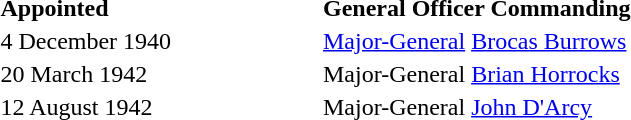<table width="600">
<tr>
<td><strong>Appointed</strong></td>
<td><strong>General Officer Commanding</strong></td>
</tr>
<tr>
<td>4 December 1940</td>
<td><a href='#'>Major-General</a> <a href='#'>Brocas Burrows</a></td>
</tr>
<tr>
<td>20 March 1942</td>
<td>Major-General <a href='#'>Brian Horrocks</a></td>
</tr>
<tr>
<td>12 August 1942</td>
<td>Major-General <a href='#'>John D'Arcy</a></td>
</tr>
<tr>
</tr>
</table>
